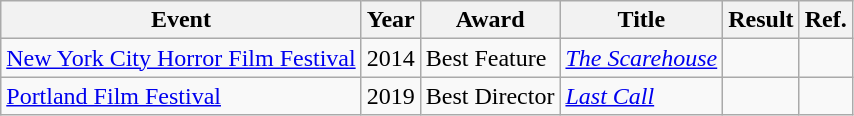<table class="wikitable">
<tr>
<th>Event</th>
<th>Year</th>
<th>Award</th>
<th>Title</th>
<th>Result</th>
<th>Ref.</th>
</tr>
<tr>
<td><a href='#'>New York City Horror Film Festival</a></td>
<td>2014</td>
<td>Best Feature</td>
<td><em><a href='#'>The Scarehouse</a></em></td>
<td></td>
<td></td>
</tr>
<tr>
<td><a href='#'>Portland Film Festival</a></td>
<td>2019</td>
<td>Best Director</td>
<td><a href='#'><em>Last Call</em></a></td>
<td></td>
<td></td>
</tr>
</table>
